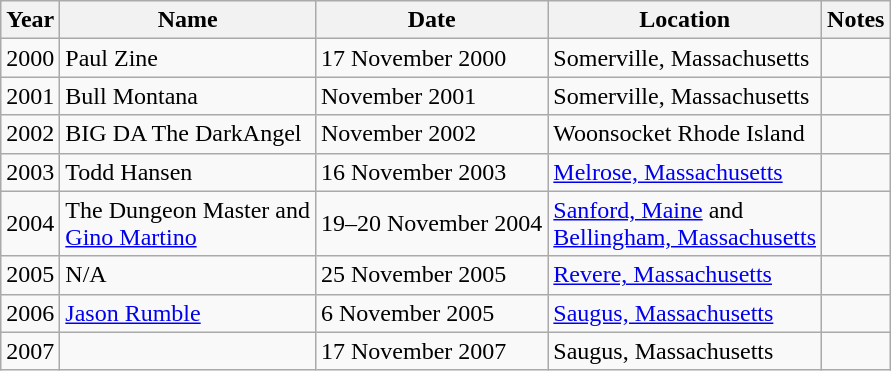<table class="wikitable">
<tr>
<th>Year</th>
<th>Name</th>
<th>Date</th>
<th>Location</th>
<th>Notes</th>
</tr>
<tr>
<td>2000</td>
<td>Paul Zine</td>
<td>17 November 2000</td>
<td>Somerville, Massachusetts</td>
<td></td>
</tr>
<tr>
<td>2001</td>
<td>Bull Montana</td>
<td>November 2001</td>
<td>Somerville, Massachusetts</td>
<td></td>
</tr>
<tr>
<td>2002</td>
<td>BIG DA The DarkAngel</td>
<td>November 2002</td>
<td>Woonsocket Rhode Island</td>
<td></td>
</tr>
<tr>
<td>2003</td>
<td>Todd Hansen</td>
<td>16 November 2003</td>
<td><a href='#'>Melrose, Massachusetts</a></td>
<td></td>
</tr>
<tr>
<td>2004</td>
<td>The Dungeon Master and<br><a href='#'>Gino Martino</a></td>
<td>19–20 November 2004</td>
<td><a href='#'>Sanford, Maine</a> and<br><a href='#'>Bellingham, Massachusetts</a></td>
<td></td>
</tr>
<tr>
<td>2005</td>
<td>N/A</td>
<td>25 November 2005</td>
<td><a href='#'>Revere, Massachusetts</a></td>
<td></td>
</tr>
<tr>
<td>2006</td>
<td><a href='#'>Jason Rumble</a></td>
<td>6 November 2005</td>
<td><a href='#'>Saugus, Massachusetts</a></td>
<td></td>
</tr>
<tr>
<td>2007</td>
<td></td>
<td>17 November 2007</td>
<td>Saugus, Massachusetts</td>
<td></td>
</tr>
</table>
